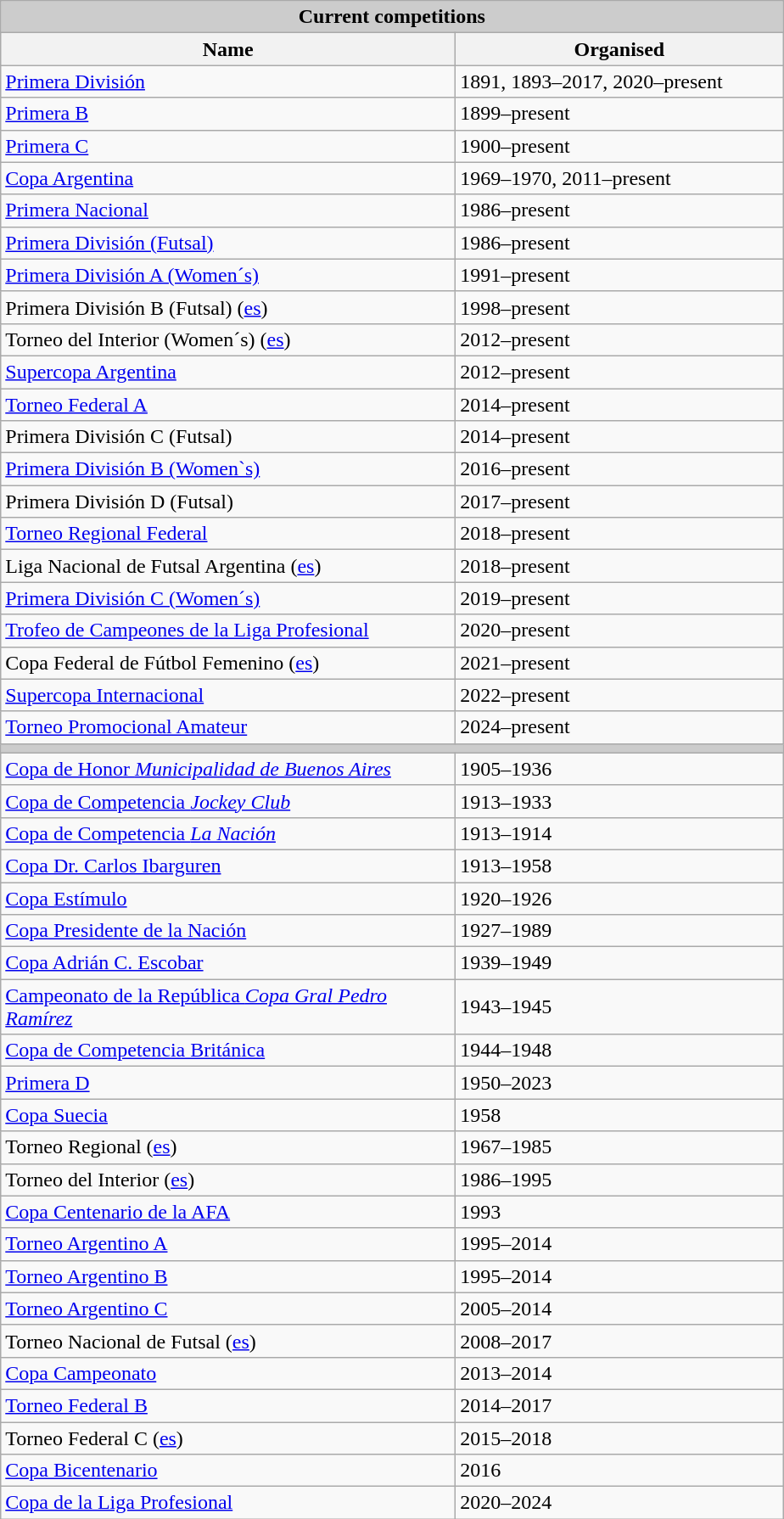<table class="wikitable sortable">
<tr>
<td colspan="2" style= "background: #cccccc; text-align:center;"><strong>Current competitions</strong></td>
</tr>
<tr>
<th width=350px>Name</th>
<th width=250px>Organised</th>
</tr>
<tr>
<td><a href='#'>Primera División</a></td>
<td>1891, 1893–2017, 2020–present </td>
</tr>
<tr>
<td><a href='#'>Primera B</a></td>
<td>1899–present</td>
</tr>
<tr>
<td><a href='#'>Primera C</a></td>
<td>1900–present</td>
</tr>
<tr>
<td><a href='#'>Copa Argentina</a></td>
<td>1969–1970, 2011–present </td>
</tr>
<tr>
<td><a href='#'>Primera Nacional</a></td>
<td>1986–present</td>
</tr>
<tr>
<td><a href='#'>Primera División (Futsal)</a></td>
<td>1986–present</td>
</tr>
<tr>
<td><a href='#'>Primera División A (Women´s)</a></td>
<td>1991–present</td>
</tr>
<tr>
<td>Primera División B (Futsal) (<a href='#'>es</a>)</td>
<td>1998–present</td>
</tr>
<tr>
<td>Torneo del Interior (Women´s) (<a href='#'>es</a>)</td>
<td>2012–present</td>
</tr>
<tr>
<td><a href='#'>Supercopa Argentina</a></td>
<td>2012–present </td>
</tr>
<tr>
<td><a href='#'>Torneo Federal A</a></td>
<td>2014–present</td>
</tr>
<tr>
<td>Primera División C (Futsal)</td>
<td>2014–present</td>
</tr>
<tr>
<td><a href='#'>Primera División B (Women`s)</a></td>
<td>2016–present</td>
</tr>
<tr>
<td>Primera División D (Futsal)</td>
<td>2017–present</td>
</tr>
<tr>
<td><a href='#'>Torneo Regional Federal</a></td>
<td>2018–present</td>
</tr>
<tr>
<td>Liga Nacional de Futsal Argentina (<a href='#'>es</a>)</td>
<td>2018–present</td>
</tr>
<tr>
<td><a href='#'>Primera División C (Women´s)</a></td>
<td>2019–present</td>
</tr>
<tr>
<td><a href='#'>Trofeo de Campeones de la Liga Profesional</a></td>
<td>2020–present</td>
</tr>
<tr>
<td>Copa Federal de Fútbol Femenino (<a href='#'>es</a>)</td>
<td>2021–present</td>
</tr>
<tr>
<td><a href='#'>Supercopa Internacional</a></td>
<td>2022–present </td>
</tr>
<tr>
<td><a href='#'>Torneo Promocional Amateur</a></td>
<td>2024–present</td>
</tr>
<tr>
<td colspan="2" style= "background: #cccccc"></td>
</tr>
<tr>
<td><a href='#'>Copa de Honor <em>Municipalidad de Buenos Aires</em></a></td>
<td>1905–1936</td>
</tr>
<tr>
<td><a href='#'>Copa de Competencia <em>Jockey Club</em></a></td>
<td>1913–1933</td>
</tr>
<tr>
<td><a href='#'>Copa de Competencia <em>La Nación</em></a></td>
<td>1913–1914</td>
</tr>
<tr>
<td><a href='#'>Copa Dr. Carlos Ibarguren</a></td>
<td>1913–1958</td>
</tr>
<tr>
<td><a href='#'>Copa Estímulo</a></td>
<td>1920–1926</td>
</tr>
<tr>
<td><a href='#'>Copa Presidente de la Nación</a></td>
<td>1927–1989 </td>
</tr>
<tr>
<td><a href='#'>Copa Adrián C. Escobar</a></td>
<td>1939–1949</td>
</tr>
<tr>
<td><a href='#'>Campeonato de la República <em>Copa Gral Pedro Ramírez</em></a></td>
<td>1943–1945 </td>
</tr>
<tr>
<td><a href='#'>Copa de Competencia Británica</a></td>
<td>1944–1948</td>
</tr>
<tr>
<td><a href='#'>Primera D</a></td>
<td>1950–2023</td>
</tr>
<tr>
<td><a href='#'>Copa Suecia</a></td>
<td>1958 </td>
</tr>
<tr>
<td>Torneo Regional (<a href='#'>es</a>)</td>
<td>1967–1985</td>
</tr>
<tr>
<td>Torneo del Interior (<a href='#'>es</a>)</td>
<td>1986–1995</td>
</tr>
<tr>
<td><a href='#'>Copa Centenario de la AFA</a></td>
<td>1993 </td>
</tr>
<tr>
<td><a href='#'>Torneo Argentino A</a></td>
<td>1995–2014</td>
</tr>
<tr>
<td><a href='#'>Torneo Argentino B</a></td>
<td>1995–2014</td>
</tr>
<tr>
<td><a href='#'>Torneo Argentino C</a></td>
<td>2005–2014</td>
</tr>
<tr>
<td>Torneo Nacional de Futsal (<a href='#'>es</a>)</td>
<td>2008–2017</td>
</tr>
<tr>
<td><a href='#'>Copa Campeonato</a></td>
<td>2013–2014 </td>
</tr>
<tr>
<td><a href='#'>Torneo Federal B</a></td>
<td>2014–2017</td>
</tr>
<tr>
<td>Torneo Federal C (<a href='#'>es</a>)</td>
<td>2015–2018</td>
</tr>
<tr>
<td><a href='#'>Copa Bicentenario</a></td>
<td>2016</td>
</tr>
<tr>
<td><a href='#'>Copa de la Liga Profesional</a></td>
<td>2020–2024</td>
</tr>
</table>
